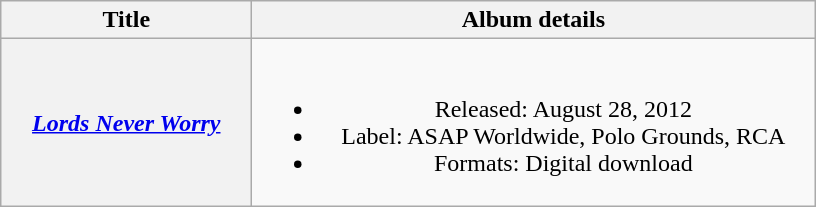<table class="wikitable plainrowheaders" style="text-align:center;">
<tr>
<th scope="col" style="width:10em;">Title</th>
<th scope="col" style="width:23em;">Album details</th>
</tr>
<tr>
<th scope="row"><em><a href='#'>Lords Never Worry</a></em></th>
<td><br><ul><li>Released: August 28, 2012</li><li>Label: ASAP Worldwide, Polo Grounds, RCA</li><li>Formats: Digital download</li></ul></td>
</tr>
</table>
